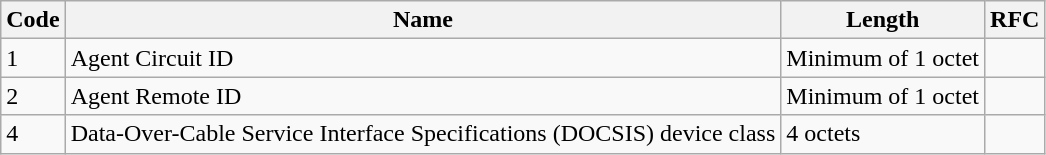<table class="wikitable sortable">
<tr>
<th>Code</th>
<th>Name</th>
<th>Length</th>
<th>RFC</th>
</tr>
<tr>
<td>1</td>
<td>Agent Circuit ID</td>
<td>Minimum of 1 octet</td>
<td></td>
</tr>
<tr>
<td>2</td>
<td>Agent Remote ID</td>
<td>Minimum of 1 octet</td>
<td></td>
</tr>
<tr>
<td>4</td>
<td>Data-Over-Cable Service Interface Specifications (DOCSIS) device class</td>
<td>4 octets</td>
<td></td>
</tr>
</table>
